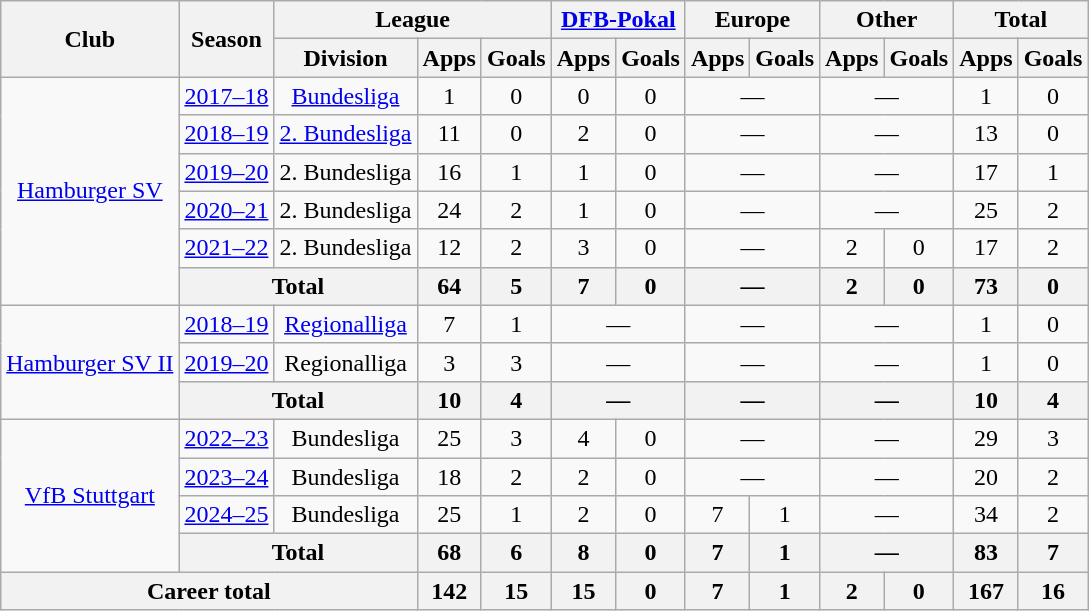<table class=wikitable style=text-align:center>
<tr>
<th rowspan=2>Club</th>
<th rowspan=2>Season</th>
<th colspan=3>League</th>
<th colspan=2><a href='#'>DFB-Pokal</a></th>
<th colspan=2>Europe</th>
<th colspan=2>Other</th>
<th colspan=2>Total</th>
</tr>
<tr>
<th>Division</th>
<th>Apps</th>
<th>Goals</th>
<th>Apps</th>
<th>Goals</th>
<th>Apps</th>
<th>Goals</th>
<th>Apps</th>
<th>Goals</th>
<th>Apps</th>
<th>Goals</th>
</tr>
<tr>
<td rowspan=6><a href='#'>Hamburger SV</a></td>
<td><a href='#'>2017–18</a></td>
<td><a href='#'>Bundesliga</a></td>
<td>1</td>
<td>0</td>
<td>0</td>
<td>0</td>
<td colspan=2>—</td>
<td colspan=2>—</td>
<td>1</td>
<td>0</td>
</tr>
<tr>
<td><a href='#'>2018–19</a></td>
<td><a href='#'>2. Bundesliga</a></td>
<td>11</td>
<td>0</td>
<td>2</td>
<td>0</td>
<td colspan=2>—</td>
<td colspan=2>—</td>
<td>13</td>
<td>0</td>
</tr>
<tr>
<td><a href='#'>2019–20</a></td>
<td>2. Bundesliga</td>
<td>16</td>
<td>1</td>
<td>1</td>
<td>0</td>
<td colspan=2>—</td>
<td colspan=2>—</td>
<td>17</td>
<td>1</td>
</tr>
<tr>
<td><a href='#'>2020–21</a></td>
<td>2. Bundesliga</td>
<td>24</td>
<td>2</td>
<td>1</td>
<td>0</td>
<td colspan=2>—</td>
<td colspan=2>—</td>
<td>25</td>
<td>2</td>
</tr>
<tr>
<td><a href='#'>2021–22</a></td>
<td>2. Bundesliga</td>
<td>12</td>
<td>2</td>
<td>3</td>
<td>0</td>
<td colspan=2>—</td>
<td>2</td>
<td>0</td>
<td>17</td>
<td>2</td>
</tr>
<tr>
<th colspan=2>Total</th>
<th>64</th>
<th>5</th>
<th>7</th>
<th>0</th>
<th colspan=2>—</th>
<th>2</th>
<th>0</th>
<th>73</th>
<th>0</th>
</tr>
<tr>
<td rowspan=3><a href='#'>Hamburger SV II</a></td>
<td><a href='#'>2018–19</a></td>
<td><a href='#'>Regionalliga</a></td>
<td>7</td>
<td>1</td>
<td colspan=2>—</td>
<td colspan=2>—</td>
<td colspan=2>—</td>
<td>1</td>
<td>0</td>
</tr>
<tr>
<td><a href='#'>2019–20</a></td>
<td>Regionalliga</td>
<td>3</td>
<td>3</td>
<td colspan=2>—</td>
<td colspan=2>—</td>
<td colspan=2>—</td>
<td>1</td>
<td>0</td>
</tr>
<tr>
<th colspan=2>Total</th>
<th>10</th>
<th>4</th>
<th colspan=2>—</th>
<th colspan=2>—</th>
<th colspan=2>—</th>
<th>10</th>
<th>4</th>
</tr>
<tr>
<td rowspan="4"><a href='#'>VfB Stuttgart</a></td>
<td><a href='#'>2022–23</a></td>
<td>Bundesliga</td>
<td>25</td>
<td>3</td>
<td>4</td>
<td>0</td>
<td colspan=2>—</td>
<td colspan=2>—</td>
<td>29</td>
<td>3</td>
</tr>
<tr>
<td><a href='#'>2023–24</a></td>
<td>Bundesliga</td>
<td>18</td>
<td>2</td>
<td>2</td>
<td>0</td>
<td colspan=2>—</td>
<td colspan=2>—</td>
<td>20</td>
<td>2</td>
</tr>
<tr>
<td><a href='#'>2024–25</a></td>
<td>Bundesliga</td>
<td>25</td>
<td>1</td>
<td>2</td>
<td>0</td>
<td>7</td>
<td>1</td>
<td colspan=2>—</td>
<td>34</td>
<td>2</td>
</tr>
<tr>
<th colspan="2">Total</th>
<th>68</th>
<th>6</th>
<th>8</th>
<th>0</th>
<th>7</th>
<th>1</th>
<th colspan=2>—</th>
<th>83</th>
<th>7</th>
</tr>
<tr>
<th colspan=3>Career total</th>
<th>142</th>
<th>15</th>
<th>15</th>
<th>0</th>
<th>7</th>
<th>1</th>
<th>2</th>
<th>0</th>
<th>167</th>
<th>16</th>
</tr>
</table>
